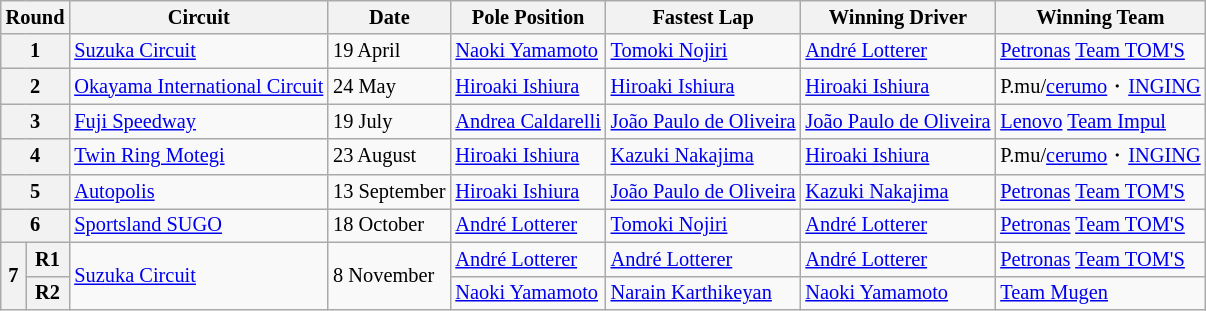<table class="wikitable" style="font-size:85%">
<tr>
<th colspan=2>Round</th>
<th>Circuit</th>
<th>Date</th>
<th>Pole Position</th>
<th>Fastest Lap</th>
<th>Winning Driver</th>
<th>Winning Team</th>
</tr>
<tr>
<th colspan="2">1</th>
<td><a href='#'>Suzuka Circuit</a></td>
<td>19 April</td>
<td> <a href='#'>Naoki Yamamoto</a></td>
<td> <a href='#'>Tomoki Nojiri</a></td>
<td> <a href='#'>André Lotterer</a></td>
<td><a href='#'>Petronas</a> <a href='#'>Team TOM'S</a></td>
</tr>
<tr>
<th colspan="2">2</th>
<td><a href='#'>Okayama International Circuit</a></td>
<td>24 May</td>
<td> <a href='#'>Hiroaki Ishiura</a></td>
<td> <a href='#'>Hiroaki Ishiura</a></td>
<td> <a href='#'>Hiroaki Ishiura</a></td>
<td>P.mu/<a href='#'>cerumo</a>・<a href='#'>INGING</a></td>
</tr>
<tr>
<th colspan="2">3</th>
<td><a href='#'>Fuji Speedway</a></td>
<td>19 July</td>
<td> <a href='#'>Andrea Caldarelli</a></td>
<td> <a href='#'>João Paulo de Oliveira</a></td>
<td> <a href='#'>João Paulo de Oliveira</a></td>
<td><a href='#'>Lenovo</a> <a href='#'>Team Impul</a></td>
</tr>
<tr>
<th colspan="2">4</th>
<td><a href='#'>Twin Ring Motegi</a></td>
<td>23 August</td>
<td> <a href='#'>Hiroaki Ishiura</a></td>
<td> <a href='#'>Kazuki Nakajima</a></td>
<td> <a href='#'>Hiroaki Ishiura</a></td>
<td>P.mu/<a href='#'>cerumo</a>・<a href='#'>INGING</a></td>
</tr>
<tr>
<th colspan="2">5</th>
<td><a href='#'>Autopolis</a></td>
<td>13 September</td>
<td> <a href='#'>Hiroaki Ishiura</a></td>
<td> <a href='#'>João Paulo de Oliveira</a></td>
<td> <a href='#'>Kazuki Nakajima</a></td>
<td><a href='#'>Petronas</a> <a href='#'>Team TOM'S</a></td>
</tr>
<tr>
<th colspan="2">6</th>
<td><a href='#'>Sportsland SUGO</a></td>
<td>18 October</td>
<td> <a href='#'>André Lotterer</a></td>
<td> <a href='#'>Tomoki Nojiri</a></td>
<td> <a href='#'>André Lotterer</a></td>
<td><a href='#'>Petronas</a> <a href='#'>Team TOM'S</a></td>
</tr>
<tr>
<th rowspan="2">7</th>
<th>R1</th>
<td rowspan="2"><a href='#'>Suzuka Circuit</a></td>
<td rowspan="2">8 November</td>
<td> <a href='#'>André Lotterer</a></td>
<td> <a href='#'>André Lotterer</a></td>
<td> <a href='#'>André Lotterer</a></td>
<td><a href='#'>Petronas</a> <a href='#'>Team TOM'S</a></td>
</tr>
<tr>
<th>R2</th>
<td> <a href='#'>Naoki Yamamoto</a></td>
<td> <a href='#'>Narain Karthikeyan</a></td>
<td> <a href='#'>Naoki Yamamoto</a></td>
<td><a href='#'>Team Mugen</a></td>
</tr>
</table>
